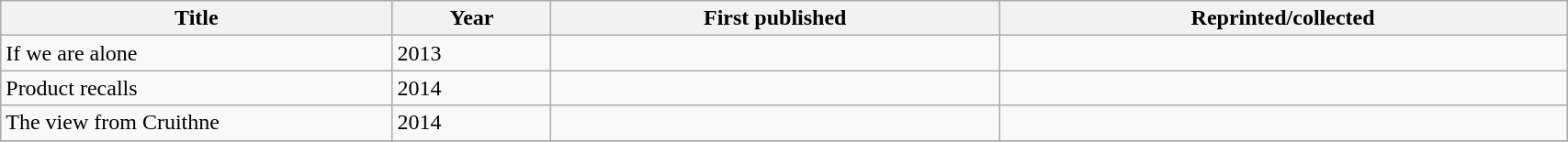<table class='wikitable sortable' width='90%'>
<tr>
<th width=25%>Title</th>
<th>Year</th>
<th>First published</th>
<th>Reprinted/collected</th>
</tr>
<tr>
<td>If we are alone</td>
<td>2013</td>
<td></td>
<td></td>
</tr>
<tr>
<td>Product recalls</td>
<td>2014</td>
<td></td>
<td></td>
</tr>
<tr>
<td>The view from Cruithne</td>
<td>2014</td>
<td></td>
<td></td>
</tr>
<tr>
</tr>
</table>
